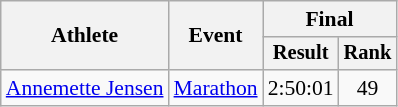<table class=wikitable style="font-size:90%">
<tr>
<th rowspan="2">Athlete</th>
<th rowspan="2">Event</th>
<th colspan="2">Final</th>
</tr>
<tr style="font-size:95%">
<th>Result</th>
<th>Rank</th>
</tr>
<tr align=center>
<td align=left><a href='#'>Annemette Jensen</a></td>
<td align=left><a href='#'>Marathon</a></td>
<td>2:50:01</td>
<td>49</td>
</tr>
</table>
